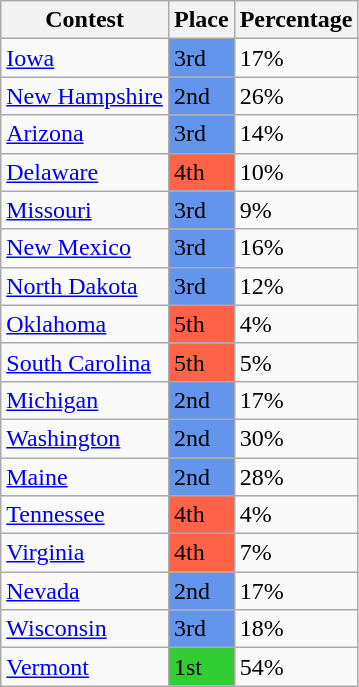<table class="wikitable sortable">
<tr>
<th>Contest</th>
<th>Place</th>
<th>Percentage</th>
</tr>
<tr>
<td><a href='#'>Iowa</a></td>
<td style="background:cornflowerblue;">3rd</td>
<td>17%</td>
</tr>
<tr>
<td><a href='#'>New Hampshire</a></td>
<td style="background:cornflowerblue;">2nd</td>
<td>26%</td>
</tr>
<tr>
<td><a href='#'>Arizona</a></td>
<td style="background:cornflowerblue;">3rd</td>
<td>14%</td>
</tr>
<tr>
<td><a href='#'>Delaware</a></td>
<td style="background:tomato;">4th</td>
<td>10%</td>
</tr>
<tr>
<td><a href='#'>Missouri</a></td>
<td style="background:cornflowerblue;">3rd</td>
<td>9%</td>
</tr>
<tr>
<td><a href='#'>New Mexico</a></td>
<td style="background:cornflowerblue;">3rd</td>
<td>16%</td>
</tr>
<tr>
<td><a href='#'>North Dakota</a></td>
<td style="background:cornflowerblue;">3rd</td>
<td>12%</td>
</tr>
<tr>
<td><a href='#'>Oklahoma</a></td>
<td style="background:tomato;">5th</td>
<td>4%</td>
</tr>
<tr>
<td><a href='#'>South Carolina</a></td>
<td style="background:tomato;">5th</td>
<td>5%</td>
</tr>
<tr>
<td><a href='#'>Michigan</a></td>
<td style="background:cornflowerblue;">2nd</td>
<td>17%</td>
</tr>
<tr>
<td><a href='#'>Washington</a></td>
<td style="background:cornflowerblue;">2nd</td>
<td>30%</td>
</tr>
<tr>
<td><a href='#'>Maine</a></td>
<td style="background:cornflowerblue;">2nd</td>
<td>28%</td>
</tr>
<tr>
<td><a href='#'>Tennessee</a></td>
<td style="background:tomato;">4th</td>
<td>4%</td>
</tr>
<tr>
<td><a href='#'>Virginia</a></td>
<td style="background:tomato;">4th</td>
<td>7%</td>
</tr>
<tr>
<td><a href='#'>Nevada</a></td>
<td style="background:cornflowerblue;">2nd</td>
<td>17%</td>
</tr>
<tr>
<td><a href='#'>Wisconsin</a></td>
<td style="background:cornflowerblue;">3rd</td>
<td>18%</td>
</tr>
<tr>
<td><a href='#'>Vermont</a></td>
<td style="background:limegreen;">1st</td>
<td>54%</td>
</tr>
</table>
